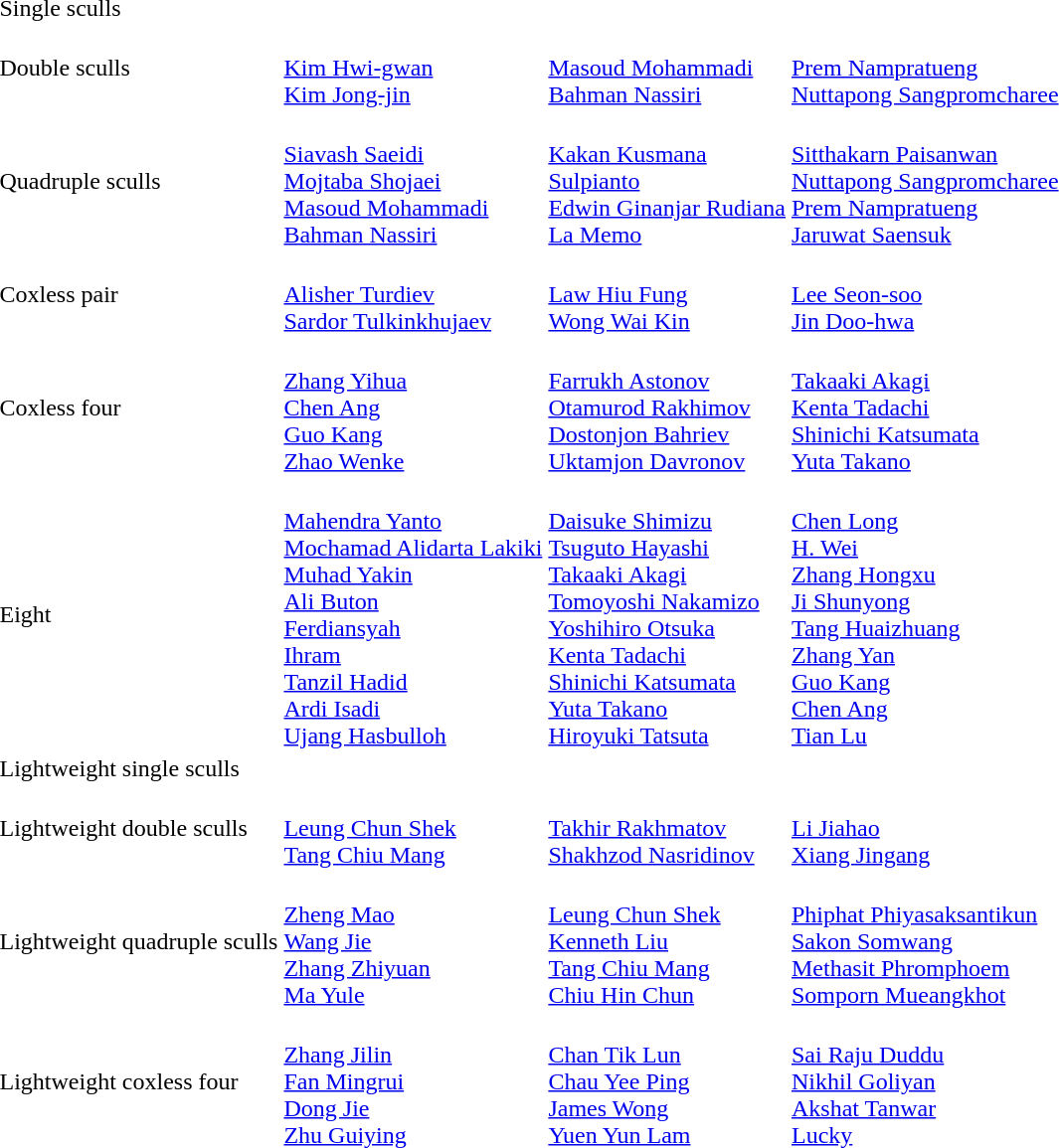<table>
<tr>
<td>Single sculls</td>
<td></td>
<td></td>
<td></td>
</tr>
<tr>
<td>Double sculls</td>
<td><br><a href='#'>Kim Hwi-gwan</a><br><a href='#'>Kim Jong-jin</a></td>
<td><br><a href='#'>Masoud Mohammadi</a><br><a href='#'>Bahman Nassiri</a></td>
<td><br><a href='#'>Prem Nampratueng</a><br><a href='#'>Nuttapong Sangpromcharee</a></td>
</tr>
<tr>
<td>Quadruple sculls</td>
<td><br><a href='#'>Siavash Saeidi</a><br><a href='#'>Mojtaba Shojaei</a><br><a href='#'>Masoud Mohammadi</a><br><a href='#'>Bahman Nassiri</a></td>
<td><br><a href='#'>Kakan Kusmana</a><br><a href='#'>Sulpianto</a><br><a href='#'>Edwin Ginanjar Rudiana</a><br><a href='#'>La Memo</a></td>
<td><br><a href='#'>Sitthakarn Paisanwan</a><br><a href='#'>Nuttapong Sangpromcharee</a><br><a href='#'>Prem Nampratueng</a><br><a href='#'>Jaruwat Saensuk</a></td>
</tr>
<tr>
<td>Coxless pair</td>
<td><br><a href='#'>Alisher Turdiev</a><br><a href='#'>Sardor Tulkinkhujaev</a></td>
<td><br><a href='#'>Law Hiu Fung</a><br><a href='#'>Wong Wai Kin</a></td>
<td><br><a href='#'>Lee Seon-soo</a><br><a href='#'>Jin Doo-hwa</a></td>
</tr>
<tr>
<td>Coxless four</td>
<td><br><a href='#'>Zhang Yihua</a><br><a href='#'>Chen Ang</a><br><a href='#'>Guo Kang</a><br><a href='#'>Zhao Wenke</a></td>
<td><br><a href='#'>Farrukh Astonov</a><br><a href='#'>Otamurod Rakhimov</a><br><a href='#'>Dostonjon Bahriev</a><br><a href='#'>Uktamjon Davronov</a></td>
<td><br><a href='#'>Takaaki Akagi</a><br><a href='#'>Kenta Tadachi</a><br><a href='#'>Shinichi Katsumata</a><br><a href='#'>Yuta Takano</a></td>
</tr>
<tr>
<td>Eight</td>
<td><br><a href='#'>Mahendra Yanto</a><br><a href='#'>Mochamad Alidarta Lakiki</a><br><a href='#'>Muhad Yakin</a><br><a href='#'>Ali Buton</a><br><a href='#'>Ferdiansyah</a><br><a href='#'>Ihram</a><br><a href='#'>Tanzil Hadid</a><br><a href='#'>Ardi Isadi</a><br><a href='#'>Ujang Hasbulloh</a></td>
<td><br><a href='#'>Daisuke Shimizu</a><br><a href='#'>Tsuguto Hayashi</a><br><a href='#'>Takaaki Akagi</a><br><a href='#'>Tomoyoshi Nakamizo</a><br><a href='#'>Yoshihiro Otsuka</a><br><a href='#'>Kenta Tadachi</a><br><a href='#'>Shinichi Katsumata</a><br><a href='#'>Yuta Takano</a><br><a href='#'>Hiroyuki Tatsuta</a></td>
<td><br><a href='#'>Chen Long</a><br><a href='#'>H. Wei</a><br><a href='#'>Zhang Hongxu</a><br><a href='#'>Ji Shunyong</a><br><a href='#'>Tang Huaizhuang</a><br><a href='#'>Zhang Yan</a><br><a href='#'>Guo Kang</a><br><a href='#'>Chen Ang</a><br><a href='#'>Tian Lu</a></td>
</tr>
<tr>
<td>Lightweight single sculls</td>
<td></td>
<td></td>
<td></td>
</tr>
<tr>
<td>Lightweight double sculls</td>
<td><br><a href='#'>Leung Chun Shek</a><br><a href='#'>Tang Chiu Mang</a></td>
<td><br><a href='#'>Takhir Rakhmatov</a><br><a href='#'>Shakhzod Nasridinov</a></td>
<td><br><a href='#'>Li Jiahao</a><br><a href='#'>Xiang Jingang</a></td>
</tr>
<tr>
<td>Lightweight quadruple sculls</td>
<td><br><a href='#'>Zheng Mao</a><br><a href='#'>Wang Jie</a><br><a href='#'>Zhang Zhiyuan</a><br><a href='#'>Ma Yule</a></td>
<td><br><a href='#'>Leung Chun Shek</a><br><a href='#'>Kenneth Liu</a><br><a href='#'>Tang Chiu Mang</a><br><a href='#'>Chiu Hin Chun</a></td>
<td><br><a href='#'>Phiphat Phiyasaksantikun</a><br><a href='#'>Sakon Somwang</a><br><a href='#'>Methasit Phromphoem</a><br><a href='#'>Somporn Mueangkhot</a></td>
</tr>
<tr>
<td>Lightweight coxless four</td>
<td><br><a href='#'>Zhang Jilin</a><br><a href='#'>Fan Mingrui</a><br><a href='#'>Dong Jie</a><br><a href='#'>Zhu Guiying</a></td>
<td><br><a href='#'>Chan Tik Lun</a><br><a href='#'>Chau Yee Ping</a><br><a href='#'>James Wong</a><br><a href='#'>Yuen Yun Lam</a></td>
<td><br><a href='#'>Sai Raju Duddu</a><br><a href='#'>Nikhil Goliyan</a><br><a href='#'>Akshat Tanwar</a><br><a href='#'>Lucky</a></td>
</tr>
</table>
